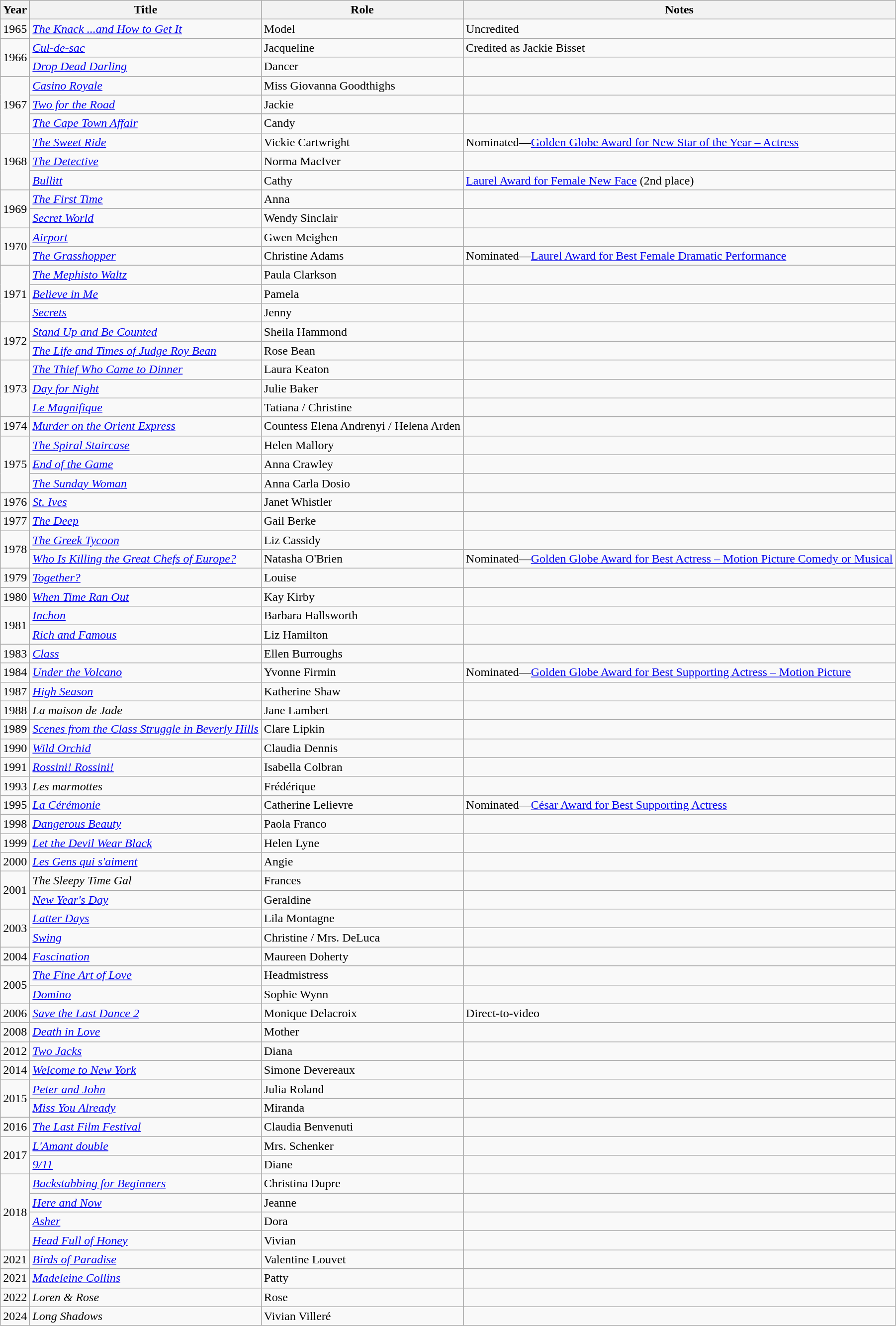<table class="wikitable sortable">
<tr>
<th>Year</th>
<th>Title</th>
<th>Role</th>
<th class="unsortable">Notes</th>
</tr>
<tr>
<td>1965</td>
<td><em><a href='#'>The Knack ...and How to Get It</a></em></td>
<td>Model</td>
<td>Uncredited</td>
</tr>
<tr>
<td rowspan="2">1966</td>
<td><em><a href='#'>Cul-de-sac</a></em></td>
<td>Jacqueline</td>
<td>Credited as Jackie Bisset</td>
</tr>
<tr>
<td><em><a href='#'>Drop Dead Darling</a></em></td>
<td>Dancer</td>
<td></td>
</tr>
<tr>
<td rowspan="3">1967</td>
<td><em><a href='#'>Casino Royale</a></em></td>
<td>Miss Giovanna Goodthighs</td>
<td></td>
</tr>
<tr>
<td><em><a href='#'>Two for the Road</a></em></td>
<td>Jackie</td>
<td></td>
</tr>
<tr>
<td><em><a href='#'>The Cape Town Affair</a></em></td>
<td>Candy</td>
<td></td>
</tr>
<tr>
<td rowspan="3">1968</td>
<td><em><a href='#'>The Sweet Ride</a></em></td>
<td>Vickie Cartwright</td>
<td>Nominated—<a href='#'>Golden Globe Award for New Star of the Year – Actress</a></td>
</tr>
<tr>
<td><em><a href='#'>The Detective</a></em></td>
<td>Norma MacIver</td>
<td></td>
</tr>
<tr>
<td><em><a href='#'>Bullitt</a></em></td>
<td>Cathy</td>
<td><a href='#'>Laurel Award for Female New Face</a> (2nd place)</td>
</tr>
<tr>
<td rowspan="2">1969</td>
<td><em><a href='#'>The First Time</a></em></td>
<td>Anna</td>
<td></td>
</tr>
<tr>
<td><em><a href='#'>Secret World</a></em></td>
<td>Wendy Sinclair</td>
<td></td>
</tr>
<tr>
<td rowspan="2">1970</td>
<td><em><a href='#'>Airport</a></em></td>
<td>Gwen Meighen</td>
<td></td>
</tr>
<tr>
<td><em><a href='#'>The Grasshopper</a></em></td>
<td>Christine Adams</td>
<td>Nominated—<a href='#'>Laurel Award for Best Female Dramatic Performance</a></td>
</tr>
<tr>
<td rowspan="3">1971</td>
<td><em><a href='#'>The Mephisto Waltz</a></em></td>
<td>Paula Clarkson</td>
<td></td>
</tr>
<tr>
<td><em><a href='#'>Believe in Me</a></em></td>
<td>Pamela</td>
<td></td>
</tr>
<tr>
<td><em><a href='#'>Secrets</a></em></td>
<td>Jenny</td>
<td></td>
</tr>
<tr>
<td rowspan="2">1972</td>
<td><em><a href='#'>Stand Up and Be Counted</a></em></td>
<td>Sheila Hammond</td>
<td></td>
</tr>
<tr>
<td><em><a href='#'>The Life and Times of Judge Roy Bean</a></em></td>
<td>Rose Bean</td>
<td></td>
</tr>
<tr>
<td rowspan="3">1973</td>
<td><em><a href='#'>The Thief Who Came to Dinner</a></em></td>
<td>Laura Keaton</td>
<td></td>
</tr>
<tr>
<td><em><a href='#'>Day for Night</a></em></td>
<td>Julie Baker</td>
<td></td>
</tr>
<tr>
<td><em><a href='#'>Le Magnifique</a></em></td>
<td>Tatiana / Christine</td>
<td></td>
</tr>
<tr>
<td>1974</td>
<td><em><a href='#'>Murder on the Orient Express</a></em></td>
<td>Countess Elena Andrenyi / Helena Arden</td>
<td></td>
</tr>
<tr>
<td rowspan="3">1975</td>
<td><em><a href='#'>The Spiral Staircase</a></em></td>
<td>Helen Mallory</td>
<td></td>
</tr>
<tr>
<td><em><a href='#'>End of the Game</a></em></td>
<td>Anna Crawley</td>
<td></td>
</tr>
<tr>
<td><em><a href='#'>The Sunday Woman</a></em></td>
<td>Anna Carla Dosio</td>
<td></td>
</tr>
<tr>
<td>1976</td>
<td><em><a href='#'>St. Ives</a></em></td>
<td>Janet Whistler</td>
<td></td>
</tr>
<tr>
<td>1977</td>
<td><em><a href='#'>The Deep</a></em></td>
<td>Gail Berke</td>
<td></td>
</tr>
<tr>
<td rowspan="2">1978</td>
<td><em><a href='#'>The Greek Tycoon</a></em></td>
<td>Liz Cassidy</td>
<td></td>
</tr>
<tr>
<td><em><a href='#'>Who Is Killing the Great Chefs of Europe?</a></em></td>
<td>Natasha O'Brien</td>
<td>Nominated—<a href='#'>Golden Globe Award for Best Actress – Motion Picture Comedy or Musical</a></td>
</tr>
<tr>
<td>1979</td>
<td><em><a href='#'>Together?</a></em></td>
<td>Louise</td>
<td></td>
</tr>
<tr>
<td>1980</td>
<td><em><a href='#'>When Time Ran Out</a></em></td>
<td>Kay Kirby</td>
<td></td>
</tr>
<tr>
<td rowspan="2">1981</td>
<td><em><a href='#'>Inchon</a></em></td>
<td>Barbara Hallsworth</td>
<td></td>
</tr>
<tr>
<td><em><a href='#'>Rich and Famous</a></em></td>
<td>Liz Hamilton</td>
<td></td>
</tr>
<tr>
<td>1983</td>
<td><em><a href='#'>Class</a></em></td>
<td>Ellen Burroughs</td>
<td></td>
</tr>
<tr>
<td>1984</td>
<td><em><a href='#'>Under the Volcano</a></em></td>
<td>Yvonne Firmin</td>
<td>Nominated—<a href='#'>Golden Globe Award for Best Supporting Actress – Motion Picture</a></td>
</tr>
<tr>
<td>1987</td>
<td><em><a href='#'>High Season</a></em></td>
<td>Katherine Shaw</td>
<td></td>
</tr>
<tr>
<td>1988</td>
<td><em>La maison de Jade</em></td>
<td>Jane Lambert</td>
<td></td>
</tr>
<tr>
<td>1989</td>
<td><em><a href='#'>Scenes from the Class Struggle in Beverly Hills</a></em></td>
<td>Clare Lipkin</td>
<td></td>
</tr>
<tr>
<td>1990</td>
<td><em><a href='#'>Wild Orchid</a></em></td>
<td>Claudia Dennis</td>
<td></td>
</tr>
<tr>
<td>1991</td>
<td><em><a href='#'>Rossini! Rossini!</a></em></td>
<td>Isabella Colbran</td>
<td></td>
</tr>
<tr>
<td>1993</td>
<td><em>Les marmottes</em></td>
<td>Frédérique</td>
<td></td>
</tr>
<tr>
<td>1995</td>
<td><em><a href='#'>La Cérémonie</a></em></td>
<td>Catherine Lelievre</td>
<td>Nominated—<a href='#'>César Award for Best Supporting Actress</a></td>
</tr>
<tr>
<td>1998</td>
<td><em><a href='#'>Dangerous Beauty</a></em></td>
<td>Paola Franco</td>
<td></td>
</tr>
<tr>
<td>1999</td>
<td><em><a href='#'>Let the Devil Wear Black</a></em></td>
<td>Helen Lyne</td>
<td></td>
</tr>
<tr>
<td>2000</td>
<td><em><a href='#'>Les Gens qui s'aiment</a></em></td>
<td>Angie</td>
<td></td>
</tr>
<tr>
<td rowspan="2">2001</td>
<td><em>The Sleepy Time Gal</em></td>
<td>Frances</td>
<td></td>
</tr>
<tr>
<td><em><a href='#'>New Year's Day</a></em></td>
<td>Geraldine</td>
<td></td>
</tr>
<tr>
<td rowspan="2">2003</td>
<td><em><a href='#'>Latter Days</a></em></td>
<td>Lila Montagne</td>
<td></td>
</tr>
<tr>
<td><em><a href='#'>Swing</a></em></td>
<td>Christine / Mrs. DeLuca</td>
<td></td>
</tr>
<tr>
<td>2004</td>
<td><em><a href='#'>Fascination</a></em></td>
<td>Maureen Doherty</td>
<td></td>
</tr>
<tr>
<td rowspan="2">2005</td>
<td><em><a href='#'>The Fine Art of Love</a></em></td>
<td>Headmistress</td>
<td></td>
</tr>
<tr>
<td><em><a href='#'>Domino</a></em></td>
<td>Sophie Wynn</td>
<td></td>
</tr>
<tr>
<td>2006</td>
<td><em><a href='#'>Save the Last Dance 2</a></em></td>
<td>Monique Delacroix</td>
<td>Direct-to-video</td>
</tr>
<tr>
<td>2008</td>
<td><em><a href='#'>Death in Love</a></em></td>
<td>Mother</td>
<td></td>
</tr>
<tr>
<td>2012</td>
<td><em><a href='#'>Two Jacks</a></em></td>
<td>Diana</td>
<td></td>
</tr>
<tr>
<td>2014</td>
<td><em><a href='#'>Welcome to New York</a></em></td>
<td>Simone Devereaux</td>
<td></td>
</tr>
<tr>
<td rowspan="2">2015</td>
<td><em><a href='#'>Peter and John</a></em></td>
<td>Julia Roland</td>
<td></td>
</tr>
<tr>
<td><em><a href='#'>Miss You Already</a></em></td>
<td>Miranda</td>
<td></td>
</tr>
<tr>
<td>2016</td>
<td><em><a href='#'>The Last Film Festival</a></em></td>
<td>Claudia Benvenuti</td>
<td></td>
</tr>
<tr>
<td rowspan="2">2017</td>
<td><em><a href='#'>L'Amant double</a></em></td>
<td>Mrs. Schenker</td>
<td></td>
</tr>
<tr>
<td><em><a href='#'>9/11</a></em></td>
<td>Diane</td>
<td></td>
</tr>
<tr>
<td rowspan="4">2018</td>
<td><em><a href='#'>Backstabbing for Beginners</a></em></td>
<td>Christina Dupre</td>
<td></td>
</tr>
<tr>
<td><em><a href='#'>Here and Now</a></em></td>
<td>Jeanne</td>
<td></td>
</tr>
<tr>
<td><em><a href='#'>Asher</a></em></td>
<td>Dora</td>
<td></td>
</tr>
<tr>
<td><em><a href='#'>Head Full of Honey</a></em></td>
<td>Vivian</td>
<td></td>
</tr>
<tr>
<td>2021</td>
<td><em><a href='#'>Birds of Paradise</a></em></td>
<td>Valentine Louvet</td>
<td></td>
</tr>
<tr>
<td>2021</td>
<td><a href='#'><em>Madeleine Collins</em></a></td>
<td>Patty</td>
<td></td>
</tr>
<tr>
<td>2022</td>
<td><em>Loren & Rose</em></td>
<td>Rose</td>
<td></td>
</tr>
<tr>
<td>2024</td>
<td><em>Long Shadows</em></td>
<td>Vivian Villeré</td>
<td></td>
</tr>
</table>
